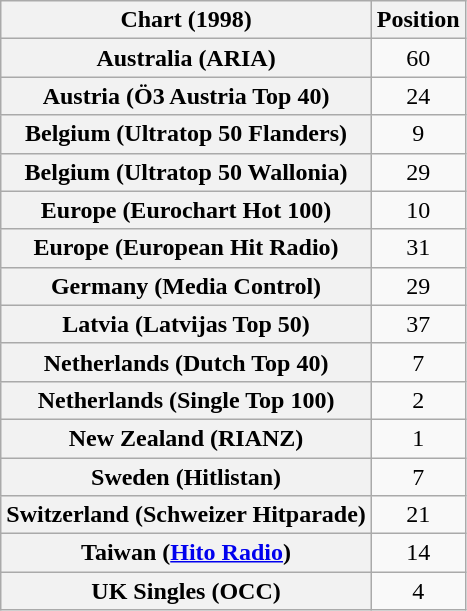<table class="wikitable sortable plainrowheaders" style="text-align:center">
<tr>
<th>Chart (1998)</th>
<th>Position</th>
</tr>
<tr>
<th scope="row">Australia (ARIA)</th>
<td>60</td>
</tr>
<tr>
<th scope="row">Austria (Ö3 Austria Top 40)</th>
<td>24</td>
</tr>
<tr>
<th scope="row">Belgium (Ultratop 50 Flanders)</th>
<td>9</td>
</tr>
<tr>
<th scope="row">Belgium (Ultratop 50 Wallonia)</th>
<td>29</td>
</tr>
<tr>
<th scope="row">Europe (Eurochart Hot 100)</th>
<td>10</td>
</tr>
<tr>
<th scope="row">Europe (European Hit Radio)</th>
<td>31</td>
</tr>
<tr>
<th scope="row">Germany (Media Control)</th>
<td>29</td>
</tr>
<tr>
<th scope="row">Latvia (Latvijas Top 50)</th>
<td>37</td>
</tr>
<tr>
<th scope="row">Netherlands (Dutch Top 40)</th>
<td>7</td>
</tr>
<tr>
<th scope="row">Netherlands (Single Top 100)</th>
<td>2</td>
</tr>
<tr>
<th scope="row">New Zealand (RIANZ)</th>
<td>1</td>
</tr>
<tr>
<th scope="row">Sweden (Hitlistan)</th>
<td>7</td>
</tr>
<tr>
<th scope="row">Switzerland (Schweizer Hitparade)</th>
<td>21</td>
</tr>
<tr>
<th scope="row">Taiwan (<a href='#'>Hito Radio</a>)</th>
<td style="text-align:center;">14</td>
</tr>
<tr>
<th scope="row">UK Singles (OCC)</th>
<td>4</td>
</tr>
</table>
